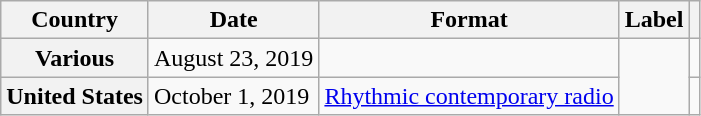<table class="wikitable plainrowheaders">
<tr>
<th scope="col">Country</th>
<th scope="col">Date</th>
<th scope="col">Format</th>
<th scope="col">Label</th>
<th scope="col"></th>
</tr>
<tr>
<th scope="row">Various</th>
<td>August 23, 2019</td>
<td></td>
<td rowspan="2"></td>
<td style="text-align:center;"></td>
</tr>
<tr>
<th scope="row">United States</th>
<td>October 1, 2019</td>
<td><a href='#'>Rhythmic contemporary radio</a></td>
<td style="text-align:center;"></td>
</tr>
</table>
